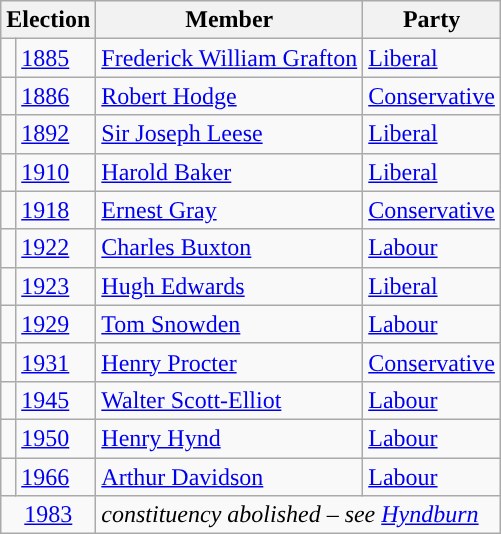<table class="wikitable">
<tr>
<th colspan="2">Election</th>
<th>Member</th>
<th>Party</th>
</tr>
<tr>
<td style="color:inherit;background-color: "></td>
<td><a href='#'>1885</a></td>
<td><a href='#'>Frederick William Grafton</a></td>
<td><a href='#'>Liberal</a></td>
</tr>
<tr>
<td style="color:inherit;background-color: "></td>
<td><a href='#'>1886</a></td>
<td><a href='#'>Robert Hodge</a></td>
<td><a href='#'>Conservative</a></td>
</tr>
<tr>
<td style="color:inherit;background-color: "></td>
<td><a href='#'>1892</a></td>
<td><a href='#'>Sir Joseph Leese</a></td>
<td><a href='#'>Liberal</a></td>
</tr>
<tr>
<td style="color:inherit;background-color: "></td>
<td><a href='#'>1910</a></td>
<td><a href='#'>Harold Baker</a></td>
<td><a href='#'>Liberal</a></td>
</tr>
<tr>
<td style="color:inherit;background-color: "></td>
<td><a href='#'>1918</a></td>
<td><a href='#'>Ernest Gray</a></td>
<td><a href='#'>Conservative</a></td>
</tr>
<tr>
<td style="color:inherit;background-color: "></td>
<td><a href='#'>1922</a></td>
<td><a href='#'>Charles Buxton</a></td>
<td><a href='#'>Labour</a></td>
</tr>
<tr>
<td style="color:inherit;background-color: "></td>
<td><a href='#'>1923</a></td>
<td><a href='#'>Hugh Edwards</a></td>
<td><a href='#'>Liberal</a></td>
</tr>
<tr>
<td style="color:inherit;background-color: "></td>
<td><a href='#'>1929</a></td>
<td><a href='#'>Tom Snowden</a></td>
<td><a href='#'>Labour</a></td>
</tr>
<tr>
<td style="color:inherit;background-color: "></td>
<td><a href='#'>1931</a></td>
<td><a href='#'>Henry Procter</a></td>
<td><a href='#'>Conservative</a></td>
</tr>
<tr>
<td style="color:inherit;background-color: "></td>
<td><a href='#'>1945</a></td>
<td><a href='#'>Walter Scott-Elliot</a></td>
<td><a href='#'>Labour</a></td>
</tr>
<tr>
<td style="color:inherit;background-color: "></td>
<td><a href='#'>1950</a></td>
<td><a href='#'>Henry Hynd</a></td>
<td><a href='#'>Labour</a></td>
</tr>
<tr>
<td style="color:inherit;background-color: "></td>
<td><a href='#'>1966</a></td>
<td><a href='#'>Arthur Davidson</a></td>
<td><a href='#'>Labour</a></td>
</tr>
<tr>
<td colspan="2" align="center"><a href='#'>1983</a></td>
<td colspan="2"><em>constituency abolished – see <a href='#'>Hyndburn</a></em></td>
</tr>
</table>
